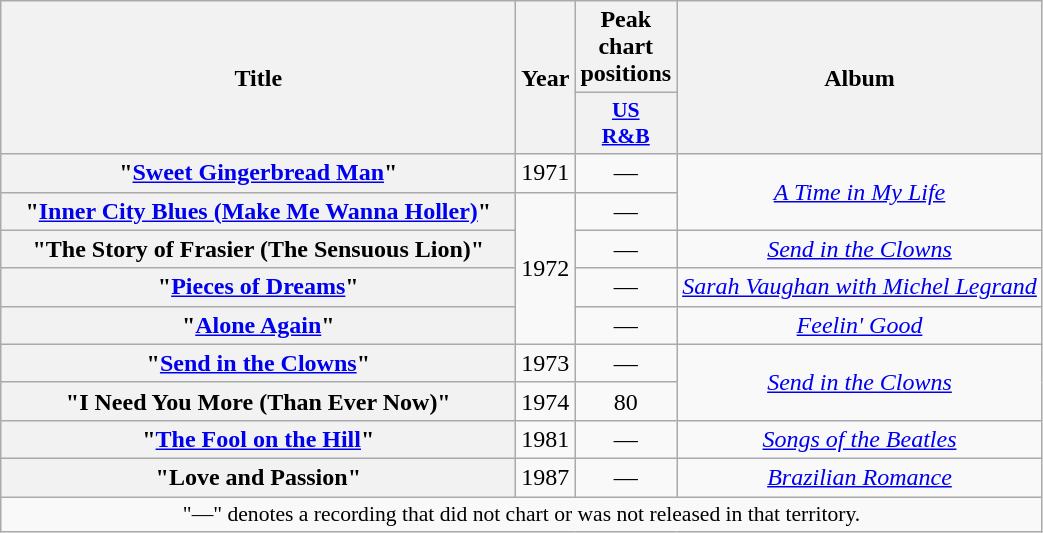<table class="wikitable plainrowheaders" style="text-align:center;">
<tr>
<th scope="col" rowspan="2" style="width:21em;">Title</th>
<th scope="col" rowspan="2">Year</th>
<th scope="col" colspan="1">Peak chart positions</th>
<th scope="col" rowspan="2">Album</th>
</tr>
<tr>
<th scope="col" style="width:2em;font-size:90%;"><a href='#'>US<br>R&B</a><br></th>
</tr>
<tr>
<th scope="row">"<a href='#'>Sweet Gingerbread Man</a>"</th>
<td>1971</td>
<td>—</td>
<td rowspan="2"><em><a href='#'>A Time in My Life</a></em></td>
</tr>
<tr>
<th scope="row">"<a href='#'>Inner City Blues (Make Me Wanna Holler)</a>"</th>
<td rowspan="4">1972</td>
<td>—</td>
</tr>
<tr>
<th scope="row">"The Story of Frasier (The Sensuous Lion)"</th>
<td>—</td>
<td><em><a href='#'>Send in the Clowns</a></em></td>
</tr>
<tr>
<th scope="row">"<a href='#'>Pieces of Dreams</a>"</th>
<td>—</td>
<td><em><a href='#'>Sarah Vaughan with Michel Legrand</a></em></td>
</tr>
<tr>
<th scope="row">"<a href='#'>Alone Again</a>"</th>
<td>—</td>
<td><em><a href='#'>Feelin' Good</a></em></td>
</tr>
<tr>
<th scope="row">"<a href='#'>Send in the Clowns</a>"</th>
<td>1973</td>
<td>—</td>
<td rowspan="2"><em><a href='#'>Send in the Clowns</a></em></td>
</tr>
<tr>
<th scope="row">"I Need You More (Than Ever Now)"</th>
<td>1974</td>
<td>80</td>
</tr>
<tr>
<th scope="row">"<a href='#'>The Fool on the Hill</a>"</th>
<td>1981</td>
<td>—</td>
<td><em><a href='#'>Songs of the Beatles</a></em></td>
</tr>
<tr>
<th scope="row">"Love and Passion"</th>
<td>1987</td>
<td>—</td>
<td><em><a href='#'>Brazilian Romance</a></em></td>
</tr>
<tr>
<td colspan="4" style="font-size:90%">"—" denotes a recording that did not chart or was not released in that territory.</td>
</tr>
</table>
